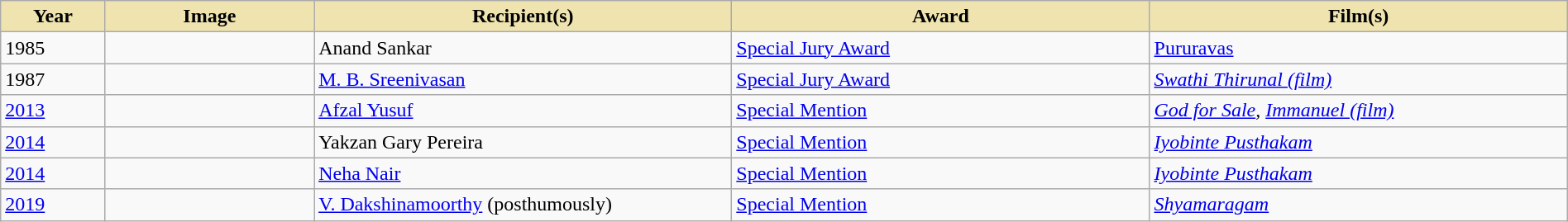<table class="wikitable sortable plainrowheaders" style="width:100%">
<tr>
<th scope="col" style="background-color:#EFE4B0;width:5%;">Year</th>
<th scope="col" style="background-color:#EFE4B0;width:10%" class="unsortable">Image</th>
<th scope="col" style="background-color:#EFE4B0;width:20%;">Recipient(s)</th>
<th scope="col" style="background-color:#EFE4B0;width:20%;">Award</th>
<th scope="col" style="background-color:#EFE4B0;width:20%;">Film(s)</th>
</tr>
<tr>
<td>1985</td>
<td></td>
<td>Anand Sankar</td>
<td><a href='#'>Special Jury Award</a></td>
<td><a href='#'>Pururavas</a></td>
</tr>
<tr>
<td>1987</td>
<td></td>
<td><a href='#'>M. B. Sreenivasan</a></td>
<td><a href='#'>Special Jury Award</a></td>
<td><em><a href='#'>Swathi Thirunal (film)</a></em></td>
</tr>
<tr>
<td><a href='#'>2013</a></td>
<td></td>
<td><a href='#'>Afzal Yusuf</a></td>
<td><a href='#'>Special Mention</a></td>
<td><em><a href='#'>God for Sale</a>, <a href='#'>Immanuel (film)</a></em></td>
</tr>
<tr>
<td><a href='#'>2014</a></td>
<td></td>
<td>Yakzan Gary Pereira</td>
<td><a href='#'>Special Mention</a></td>
<td><em><a href='#'>Iyobinte Pusthakam</a></em></td>
</tr>
<tr>
<td><a href='#'>2014</a></td>
<td></td>
<td><a href='#'>Neha Nair</a></td>
<td><a href='#'>Special Mention</a></td>
<td><em><a href='#'>Iyobinte Pusthakam</a></em></td>
</tr>
<tr>
<td><a href='#'>2019</a></td>
<td></td>
<td><a href='#'>V. Dakshinamoorthy</a> (posthumously)</td>
<td><a href='#'>Special Mention</a></td>
<td><em><a href='#'>Shyamaragam</a></em></td>
</tr>
</table>
